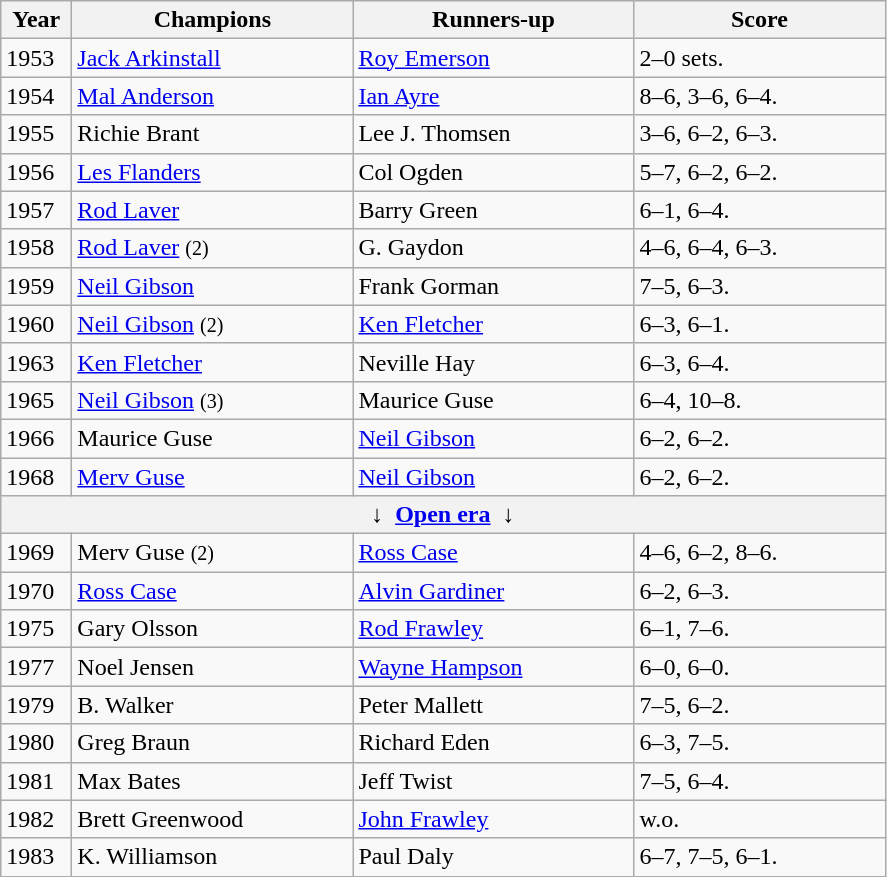<table class=wikitable>
<tr>
<th style="width:40px">Year</th>
<th style="width:180px">Champions</th>
<th style="width:180px">Runners-up</th>
<th style="width:160px" class="unsortable">Score</th>
</tr>
<tr>
<td>1953</td>
<td> <a href='#'>Jack Arkinstall</a></td>
<td> <a href='#'>Roy Emerson</a></td>
<td>2–0 sets.</td>
</tr>
<tr>
<td>1954</td>
<td> <a href='#'>Mal Anderson</a></td>
<td> <a href='#'>Ian Ayre</a></td>
<td>8–6, 3–6, 6–4.</td>
</tr>
<tr>
<td>1955</td>
<td> Richie Brant</td>
<td> Lee J. Thomsen</td>
<td>3–6, 6–2, 6–3.</td>
</tr>
<tr>
<td>1956</td>
<td> <a href='#'>Les Flanders</a></td>
<td> Col Ogden</td>
<td>5–7, 6–2, 6–2.</td>
</tr>
<tr>
<td>1957</td>
<td> <a href='#'>Rod Laver</a></td>
<td> Barry Green</td>
<td>6–1, 6–4.</td>
</tr>
<tr>
<td>1958</td>
<td> <a href='#'>Rod Laver</a>  <small>(2)</small></td>
<td> G. Gaydon</td>
<td>4–6, 6–4, 6–3.</td>
</tr>
<tr>
<td>1959</td>
<td> <a href='#'>Neil Gibson</a></td>
<td> Frank Gorman</td>
<td>7–5, 6–3.</td>
</tr>
<tr>
<td>1960</td>
<td> <a href='#'>Neil Gibson</a> <small>(2)</small></td>
<td> <a href='#'>Ken Fletcher</a></td>
<td>6–3, 6–1.</td>
</tr>
<tr>
<td>1963</td>
<td> <a href='#'>Ken Fletcher</a></td>
<td> Neville Hay</td>
<td>6–3, 6–4.</td>
</tr>
<tr>
<td>1965</td>
<td> <a href='#'>Neil Gibson</a> <small>(3)</small></td>
<td> Maurice Guse</td>
<td>6–4, 10–8.</td>
</tr>
<tr>
<td>1966</td>
<td> Maurice Guse</td>
<td> <a href='#'>Neil Gibson</a></td>
<td>6–2, 6–2.</td>
</tr>
<tr>
<td>1968</td>
<td> <a href='#'>Merv Guse</a></td>
<td> <a href='#'>Neil Gibson</a></td>
<td>6–2, 6–2.</td>
</tr>
<tr>
<th colspan=4 align=center>↓  <a href='#'>Open era</a>  ↓</th>
</tr>
<tr>
<td>1969</td>
<td> Merv Guse  <small>(2)</small></td>
<td> <a href='#'>Ross Case</a></td>
<td>4–6, 6–2, 8–6.</td>
</tr>
<tr>
<td>1970</td>
<td> <a href='#'>Ross Case</a></td>
<td> <a href='#'>Alvin Gardiner</a></td>
<td>6–2, 6–3.</td>
</tr>
<tr>
<td>1975</td>
<td> Gary Olsson</td>
<td> <a href='#'>Rod Frawley</a></td>
<td>6–1, 7–6.</td>
</tr>
<tr>
<td>1977</td>
<td> Noel Jensen</td>
<td> <a href='#'>Wayne Hampson</a></td>
<td>6–0, 6–0.</td>
</tr>
<tr>
<td>1979</td>
<td> B. Walker</td>
<td> Peter Mallett</td>
<td>7–5, 6–2.</td>
</tr>
<tr>
<td>1980</td>
<td> Greg Braun</td>
<td> Richard Eden</td>
<td>6–3, 7–5.</td>
</tr>
<tr>
<td>1981</td>
<td> Max Bates</td>
<td> Jeff Twist</td>
<td>7–5, 6–4.</td>
</tr>
<tr>
<td>1982</td>
<td> Brett Greenwood</td>
<td> <a href='#'>John Frawley</a></td>
<td>w.o.</td>
</tr>
<tr>
<td>1983</td>
<td> K. Williamson</td>
<td> Paul Daly</td>
<td>6–7, 7–5, 6–1.</td>
</tr>
</table>
